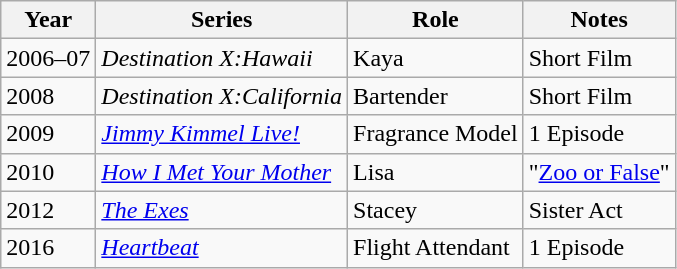<table class="wikitable sortable">
<tr>
<th>Year</th>
<th>Series</th>
<th>Role</th>
<th>Notes</th>
</tr>
<tr>
<td>2006–07</td>
<td><em>Destination X:Hawaii</em></td>
<td>Kaya</td>
<td>Short Film</td>
</tr>
<tr>
<td>2008</td>
<td><em>Destination X:California</em></td>
<td>Bartender</td>
<td>Short Film</td>
</tr>
<tr |->
<td>2009</td>
<td><em><a href='#'>Jimmy Kimmel Live!</a></em></td>
<td>Fragrance Model</td>
<td>1 Episode</td>
</tr>
<tr |->
<td>2010</td>
<td><em><a href='#'>How I Met Your Mother</a></em></td>
<td>Lisa</td>
<td>"<a href='#'>Zoo or False</a>"</td>
</tr>
<tr |->
<td>2012</td>
<td><em><a href='#'>The Exes</a></em></td>
<td>Stacey</td>
<td>Sister Act</td>
</tr>
<tr |->
<td>2016</td>
<td><em><a href='#'>Heartbeat</a></em></td>
<td>Flight Attendant</td>
<td>1 Episode</td>
</tr>
</table>
